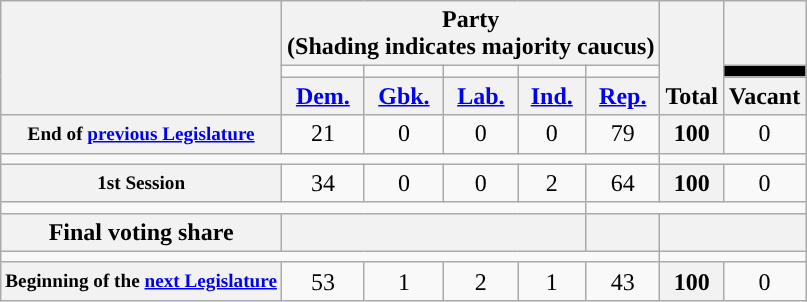<table class=wikitable style="text-align:center">
<tr style="vertical-align:bottom;">
<th rowspan=3></th>
<th colspan=5>Party <div>(Shading indicates majority caucus)</div></th>
<th rowspan=3>Total</th>
<th></th>
</tr>
<tr style="height:5px">
<td style="background-color:"></td>
<td style="background-color:"></td>
<td style="background-color:"></td>
<td style="background-color:"></td>
<td style="background-color:"></td>
<td style="background:black;"></td>
</tr>
<tr>
<th><a href='#'>Dem.</a></th>
<th><a href='#'>Gbk.</a></th>
<th><a href='#'>Lab.</a></th>
<th><a href='#'>Ind.</a></th>
<th><a href='#'>Rep.</a></th>
<th>Vacant</th>
</tr>
<tr>
<th style="font-size:80%;">End of <a href='#'>previous Legislature</a></th>
<td>21</td>
<td>0</td>
<td>0</td>
<td>0</td>
<td>79</td>
<th>100</th>
<td>0</td>
</tr>
<tr>
<td colspan=6></td>
</tr>
<tr>
<th style="font-size:80%;">1st Session</th>
<td>34</td>
<td>0</td>
<td>0</td>
<td>2</td>
<td>64</td>
<th>100</th>
<td>0</td>
</tr>
<tr>
<td colspan=5></td>
</tr>
<tr>
<th>Final voting share</th>
<th colspan=4></th>
<th></th>
<th colspan=2></th>
</tr>
<tr>
<td colspan=6></td>
</tr>
<tr>
<th style="font-size:80%;">Beginning of the <a href='#'>next Legislature</a></th>
<td>53</td>
<td>1</td>
<td>2</td>
<td>1</td>
<td>43</td>
<th>100</th>
<td>0</td>
</tr>
</table>
